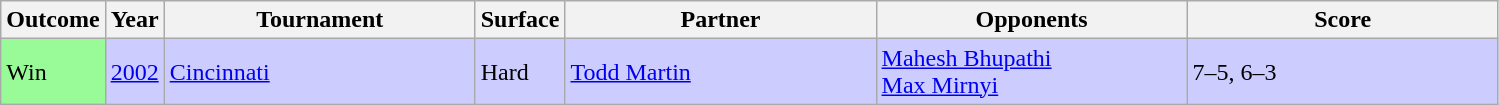<table class="sortable wikitable">
<tr>
<th>Outcome</th>
<th>Year</th>
<th width=200>Tournament</th>
<th>Surface</th>
<th width=200>Partner</th>
<th width=200>Opponents</th>
<th width=200 class="unsortable">Score</th>
</tr>
<tr bgcolor=CCCCFF>
<td bgcolor=98fb98>Win</td>
<td><a href='#'>2002</a></td>
<td><a href='#'>Cincinnati</a></td>
<td>Hard</td>
<td> <a href='#'>Todd Martin</a></td>
<td> <a href='#'>Mahesh Bhupathi</a><br> <a href='#'>Max Mirnyi</a></td>
<td>7–5, 6–3</td>
</tr>
</table>
